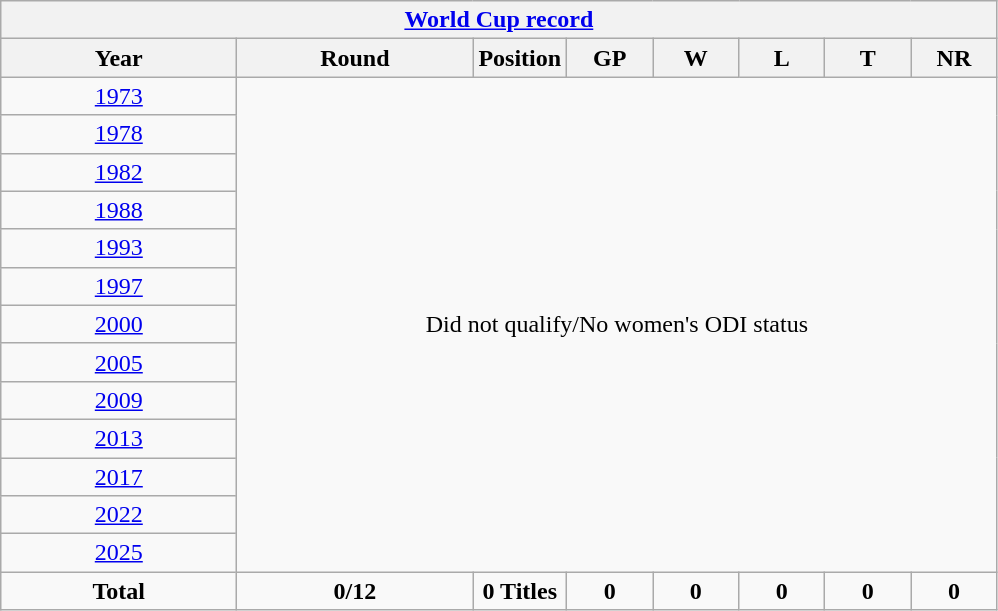<table class="wikitable" style="text-align: center;">
<tr>
<th colspan=8><a href='#'>World Cup record</a></th>
</tr>
<tr>
<th width=150>Year</th>
<th width=150>Round</th>
<th width=50>Position</th>
<th width=50>GP</th>
<th width=50>W</th>
<th width=50>L</th>
<th width=50>T</th>
<th width=50>NR</th>
</tr>
<tr>
<td> <a href='#'>1973</a></td>
<td colspan=7  rowspan=13>Did not qualify/No women's ODI status</td>
</tr>
<tr>
<td> <a href='#'>1978</a></td>
</tr>
<tr>
<td> <a href='#'>1982</a></td>
</tr>
<tr>
<td> <a href='#'>1988</a></td>
</tr>
<tr>
<td> <a href='#'>1993</a></td>
</tr>
<tr>
<td> <a href='#'>1997</a></td>
</tr>
<tr>
<td> <a href='#'>2000</a></td>
</tr>
<tr>
<td> <a href='#'>2005</a></td>
</tr>
<tr>
<td> <a href='#'>2009</a></td>
</tr>
<tr>
<td> <a href='#'>2013</a></td>
</tr>
<tr>
<td> <a href='#'>2017</a></td>
</tr>
<tr>
<td> <a href='#'>2022</a></td>
</tr>
<tr>
<td> <a href='#'>2025</a></td>
</tr>
<tr>
<td><strong>Total</strong></td>
<td><strong>0/12</strong></td>
<td><strong>0 Titles</strong></td>
<td><strong>0</strong></td>
<td><strong>0</strong></td>
<td><strong>0</strong></td>
<td><strong>0</strong></td>
<td><strong>0</strong></td>
</tr>
</table>
